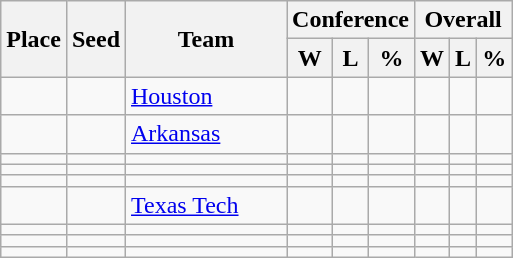<table class=wikitable>
<tr>
<th rowspan ="2">Place</th>
<th rowspan ="2">Seed</th>
<th rowspan ="2" width= "100pt">Team</th>
<th colspan = "3">Conference</th>
<th colspan ="3">Overall</th>
</tr>
<tr>
<th>W</th>
<th>L</th>
<th>%</th>
<th>W</th>
<th>L</th>
<th>%</th>
</tr>
<tr>
<td></td>
<td></td>
<td><a href='#'>Houston</a></td>
<td></td>
<td></td>
<td></td>
<td></td>
<td></td>
<td></td>
</tr>
<tr>
<td></td>
<td></td>
<td><a href='#'>Arkansas</a></td>
<td></td>
<td></td>
<td></td>
<td></td>
<td></td>
<td></td>
</tr>
<tr>
<td></td>
<td></td>
<td></td>
<td></td>
<td></td>
<td></td>
<td></td>
<td></td>
<td></td>
</tr>
<tr>
<td></td>
<td></td>
<td></td>
<td></td>
<td></td>
<td></td>
<td></td>
<td></td>
<td></td>
</tr>
<tr>
<td></td>
<td></td>
<td></td>
<td></td>
<td></td>
<td></td>
<td></td>
<td></td>
<td></td>
</tr>
<tr>
<td></td>
<td></td>
<td><a href='#'>Texas Tech</a></td>
<td></td>
<td></td>
<td></td>
<td></td>
<td></td>
<td></td>
</tr>
<tr>
<td></td>
<td></td>
<td></td>
<td></td>
<td></td>
<td></td>
<td></td>
<td></td>
<td></td>
</tr>
<tr>
<td></td>
<td></td>
<td></td>
<td></td>
<td></td>
<td></td>
<td></td>
<td></td>
<td></td>
</tr>
<tr>
<td></td>
<td></td>
<td></td>
<td></td>
<td></td>
<td></td>
<td></td>
<td></td>
<td></td>
</tr>
</table>
